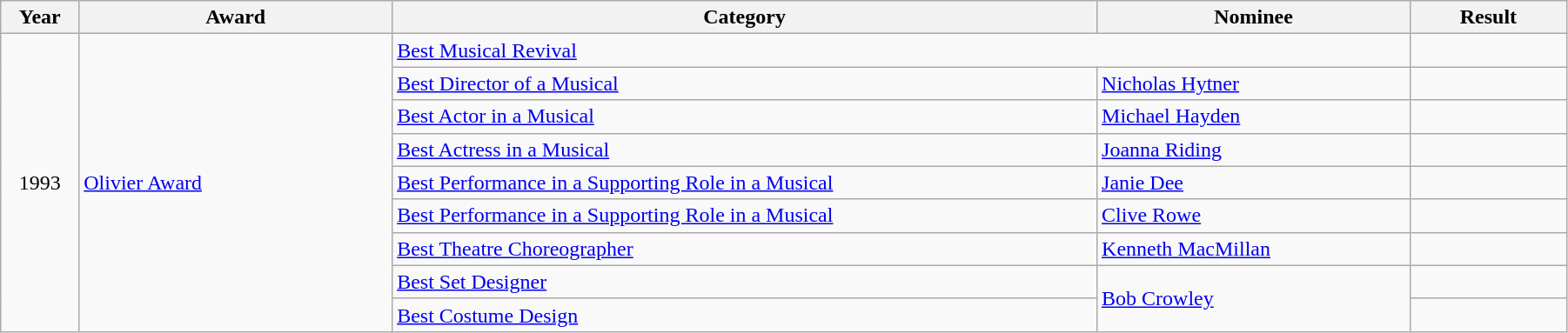<table class="wikitable" style="width:95%;">
<tr>
<th style="width:5%;">Year</th>
<th style="width:20%;">Award</th>
<th style="width:45%;">Category</th>
<th style="width:20%;">Nominee</th>
<th style="width:10%;">Result</th>
</tr>
<tr>
<td rowspan="9" align="center">1993</td>
<td rowspan="9"><a href='#'>Olivier Award</a></td>
<td colspan="2"><a href='#'>Best Musical Revival</a></td>
<td></td>
</tr>
<tr>
<td><a href='#'>Best Director of a Musical</a></td>
<td><a href='#'>Nicholas Hytner</a></td>
<td></td>
</tr>
<tr>
<td><a href='#'>Best Actor in a Musical</a></td>
<td><a href='#'>Michael Hayden</a></td>
<td></td>
</tr>
<tr>
<td><a href='#'>Best Actress in a Musical</a></td>
<td><a href='#'>Joanna Riding</a></td>
<td></td>
</tr>
<tr>
<td><a href='#'>Best Performance in a Supporting Role in a Musical</a></td>
<td><a href='#'>Janie Dee</a></td>
<td></td>
</tr>
<tr>
<td><a href='#'>Best Performance in a Supporting Role in a Musical</a></td>
<td><a href='#'>Clive Rowe</a></td>
<td></td>
</tr>
<tr>
<td><a href='#'>Best Theatre Choreographer</a></td>
<td><a href='#'>Kenneth MacMillan</a></td>
<td></td>
</tr>
<tr>
<td><a href='#'>Best Set Designer</a></td>
<td rowspan="2"><a href='#'>Bob Crowley</a></td>
<td></td>
</tr>
<tr>
<td><a href='#'>Best Costume Design</a></td>
<td></td>
</tr>
</table>
